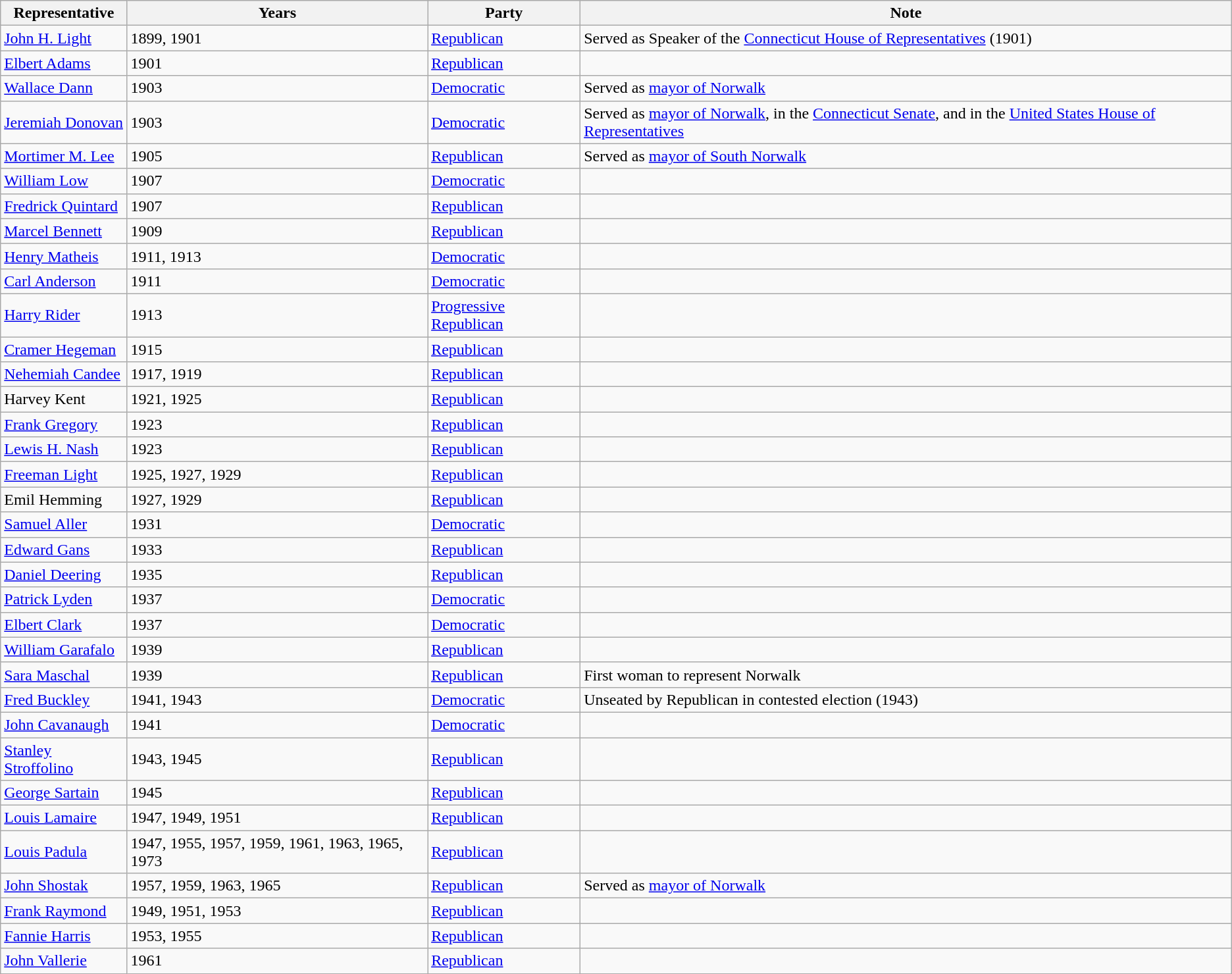<table class=wikitable>
<tr valign=bottom>
<th>Representative</th>
<th>Years</th>
<th>Party</th>
<th>Note</th>
</tr>
<tr>
<td><a href='#'>John H. Light</a></td>
<td>1899, 1901</td>
<td><a href='#'>Republican</a></td>
<td>Served as Speaker of the <a href='#'>Connecticut House of Representatives</a> (1901)</td>
</tr>
<tr>
<td><a href='#'>Elbert Adams</a></td>
<td>1901</td>
<td><a href='#'>Republican</a></td>
<td></td>
</tr>
<tr>
<td><a href='#'>Wallace Dann</a></td>
<td>1903</td>
<td><a href='#'>Democratic</a></td>
<td>Served as <a href='#'>mayor of Norwalk</a></td>
</tr>
<tr>
<td><a href='#'>Jeremiah Donovan</a></td>
<td>1903</td>
<td><a href='#'>Democratic</a></td>
<td>Served as <a href='#'>mayor of Norwalk</a>, in the <a href='#'>Connecticut Senate</a>, and in the <a href='#'>United States House of Representatives</a></td>
</tr>
<tr>
<td><a href='#'>Mortimer M. Lee</a></td>
<td>1905</td>
<td><a href='#'>Republican</a></td>
<td>Served as <a href='#'>mayor of South Norwalk</a></td>
</tr>
<tr>
<td><a href='#'>William Low</a></td>
<td>1907</td>
<td><a href='#'>Democratic</a></td>
<td></td>
</tr>
<tr>
<td><a href='#'>Fredrick Quintard</a></td>
<td>1907</td>
<td><a href='#'>Republican</a></td>
<td></td>
</tr>
<tr>
<td><a href='#'>Marcel Bennett</a></td>
<td>1909</td>
<td><a href='#'>Republican</a></td>
<td></td>
</tr>
<tr>
<td><a href='#'>Henry Matheis</a></td>
<td>1911, 1913</td>
<td><a href='#'>Democratic</a></td>
<td></td>
</tr>
<tr>
<td><a href='#'>Carl Anderson</a></td>
<td>1911</td>
<td><a href='#'>Democratic</a></td>
<td></td>
</tr>
<tr>
<td><a href='#'>Harry Rider</a></td>
<td>1913</td>
<td><a href='#'>Progressive Republican</a></td>
<td></td>
</tr>
<tr>
<td><a href='#'>Cramer Hegeman</a></td>
<td>1915</td>
<td><a href='#'>Republican</a></td>
<td></td>
</tr>
<tr>
<td><a href='#'>Nehemiah Candee</a></td>
<td>1917, 1919</td>
<td><a href='#'>Republican</a></td>
<td></td>
</tr>
<tr>
<td>Harvey Kent</td>
<td>1921, 1925</td>
<td><a href='#'>Republican</a></td>
<td></td>
</tr>
<tr>
<td><a href='#'>Frank Gregory</a></td>
<td>1923</td>
<td><a href='#'>Republican</a></td>
<td></td>
</tr>
<tr>
<td><a href='#'>Lewis H. Nash</a></td>
<td>1923</td>
<td><a href='#'>Republican</a></td>
<td></td>
</tr>
<tr>
<td><a href='#'>Freeman Light</a></td>
<td>1925, 1927, 1929</td>
<td><a href='#'>Republican</a></td>
<td></td>
</tr>
<tr>
<td>Emil Hemming</td>
<td>1927, 1929</td>
<td><a href='#'>Republican</a></td>
<td></td>
</tr>
<tr>
<td><a href='#'>Samuel Aller</a></td>
<td>1931</td>
<td><a href='#'>Democratic</a></td>
<td></td>
</tr>
<tr>
<td><a href='#'>Edward Gans</a></td>
<td>1933</td>
<td><a href='#'>Republican</a></td>
<td></td>
</tr>
<tr>
<td><a href='#'>Daniel Deering</a></td>
<td>1935</td>
<td><a href='#'>Republican</a></td>
<td></td>
</tr>
<tr>
<td><a href='#'>Patrick Lyden</a></td>
<td>1937</td>
<td><a href='#'>Democratic</a></td>
<td></td>
</tr>
<tr>
<td><a href='#'>Elbert Clark</a></td>
<td>1937</td>
<td><a href='#'>Democratic</a></td>
<td></td>
</tr>
<tr>
<td><a href='#'>William Garafalo</a></td>
<td>1939</td>
<td><a href='#'>Republican</a></td>
<td></td>
</tr>
<tr>
<td><a href='#'>Sara Maschal</a></td>
<td>1939</td>
<td><a href='#'>Republican</a></td>
<td>First woman to represent Norwalk</td>
</tr>
<tr>
<td><a href='#'>Fred Buckley</a></td>
<td>1941, 1943</td>
<td><a href='#'>Democratic</a></td>
<td>Unseated by Republican in contested election (1943)</td>
</tr>
<tr>
<td><a href='#'>John Cavanaugh</a></td>
<td>1941</td>
<td><a href='#'>Democratic</a></td>
<td></td>
</tr>
<tr>
<td><a href='#'>Stanley Stroffolino</a></td>
<td>1943, 1945</td>
<td><a href='#'>Republican</a></td>
<td></td>
</tr>
<tr>
<td><a href='#'>George Sartain</a></td>
<td>1945</td>
<td><a href='#'>Republican</a></td>
<td></td>
</tr>
<tr>
<td><a href='#'>Louis Lamaire</a></td>
<td>1947, 1949, 1951</td>
<td><a href='#'>Republican</a></td>
<td></td>
</tr>
<tr>
<td><a href='#'>Louis Padula</a></td>
<td>1947, 1955, 1957, 1959, 1961, 1963, 1965, 1973</td>
<td><a href='#'>Republican</a></td>
<td></td>
</tr>
<tr>
<td><a href='#'>John Shostak</a></td>
<td>1957, 1959, 1963, 1965</td>
<td><a href='#'>Republican</a></td>
<td>Served as <a href='#'>mayor of Norwalk</a></td>
</tr>
<tr>
<td><a href='#'>Frank Raymond</a></td>
<td>1949, 1951, 1953</td>
<td><a href='#'>Republican</a></td>
<td></td>
</tr>
<tr>
<td><a href='#'>Fannie Harris</a></td>
<td>1953, 1955</td>
<td><a href='#'>Republican</a></td>
<td></td>
</tr>
<tr>
<td><a href='#'>John Vallerie</a></td>
<td>1961</td>
<td><a href='#'>Republican</a></td>
<td></td>
</tr>
</table>
